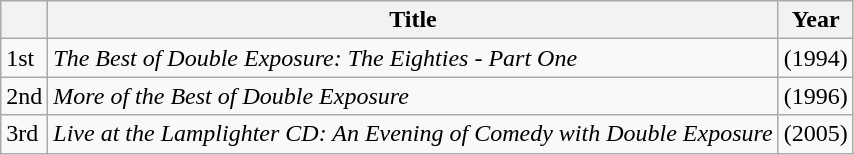<table class="wikitable">
<tr>
<th></th>
<th>Title</th>
<th>Year</th>
</tr>
<tr>
<td>1st</td>
<td><em>The Best of Double Exposure: The Eighties - Part One</em></td>
<td>(1994)</td>
</tr>
<tr>
<td>2nd</td>
<td><em>More of the Best of Double Exposure</em></td>
<td>(1996)</td>
</tr>
<tr>
<td>3rd</td>
<td><em>Live at the Lamplighter CD: An Evening of Comedy with Double Exposure</em></td>
<td>(2005)</td>
</tr>
</table>
